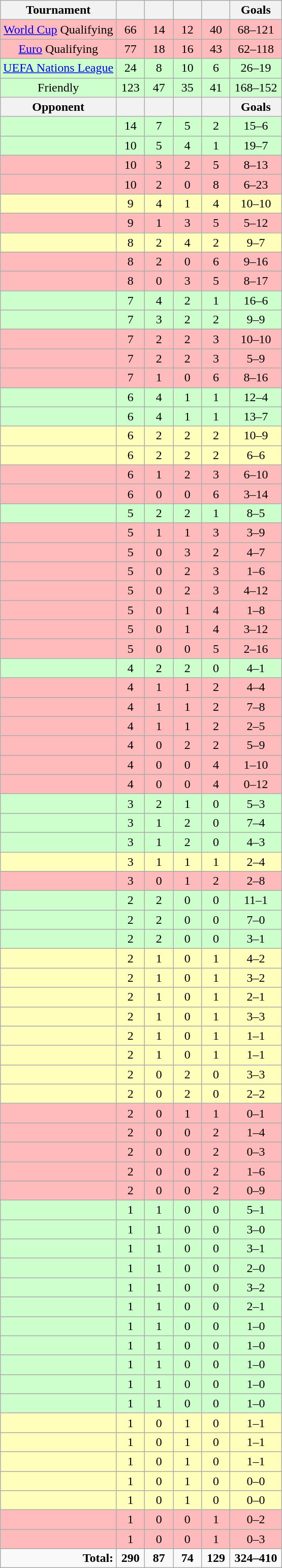<table class="wikitable" style="text-align: center;">
<tr>
<th>Tournament</th>
<th width=30></th>
<th width=30></th>
<th width=30></th>
<th width=30></th>
<th width=60>Goals</th>
</tr>
<tr bgcolor="#FFBBBB">
<td><a href='#'>World Cup</a> Qualifying</td>
<td>66</td>
<td>14</td>
<td>12</td>
<td>40</td>
<td>68–121</td>
</tr>
<tr bgcolor="#FFBBBB">
<td><a href='#'>Euro</a> Qualifying</td>
<td>77</td>
<td>18</td>
<td>16</td>
<td>43</td>
<td>62–118</td>
</tr>
<tr bgcolor="#CCFFCC">
<td><a href='#'>UEFA Nations League</a></td>
<td>24</td>
<td>8</td>
<td>10</td>
<td>6</td>
<td>26–19</td>
</tr>
<tr bgcolor="#CCFFCC">
<td>Friendly</td>
<td>123</td>
<td>47</td>
<td>35</td>
<td>41</td>
<td>168–152</td>
</tr>
<tr>
<th>Opponent</th>
<th width=30></th>
<th width=30></th>
<th width=30></th>
<th width=30></th>
<th width=60>Goals</th>
</tr>
<tr bgcolor="#CCFFCC">
<td></td>
<td>14</td>
<td>7</td>
<td>5</td>
<td>2</td>
<td>15–6</td>
</tr>
<tr bgcolor="#CCFFCC">
<td></td>
<td>10</td>
<td>5</td>
<td>4</td>
<td>1</td>
<td>19–7</td>
</tr>
<tr bgcolor="#FFBBBB">
<td></td>
<td>10</td>
<td>3</td>
<td>2</td>
<td>5</td>
<td>8–13</td>
</tr>
<tr bgcolor="#FFBBBB">
<td></td>
<td>10</td>
<td>2</td>
<td>0</td>
<td>8</td>
<td>6–23</td>
</tr>
<tr bgcolor="#FFFFBB">
<td></td>
<td>9</td>
<td>4</td>
<td>1</td>
<td>4</td>
<td>10–10</td>
</tr>
<tr bgcolor="#FFBBBB">
<td></td>
<td>9</td>
<td>1</td>
<td>3</td>
<td>5</td>
<td>5–12</td>
</tr>
<tr bgcolor="#FFFFBB">
<td></td>
<td>8</td>
<td>2</td>
<td>4</td>
<td>2</td>
<td>9–7</td>
</tr>
<tr bgcolor="#FFBBBB">
<td></td>
<td>8</td>
<td>2</td>
<td>0</td>
<td>6</td>
<td>9–16</td>
</tr>
<tr bgcolor="#FFBBBB">
<td></td>
<td>8</td>
<td>0</td>
<td>3</td>
<td>5</td>
<td>8–17</td>
</tr>
<tr bgcolor="#CCFFCC">
<td></td>
<td>7</td>
<td>4</td>
<td>2</td>
<td>1</td>
<td>16–6</td>
</tr>
<tr bgcolor="#CCFFCC">
<td></td>
<td>7</td>
<td>3</td>
<td>2</td>
<td>2</td>
<td>9–9</td>
</tr>
<tr bgcolor="#FFBBBB">
<td></td>
<td>7</td>
<td>2</td>
<td>2</td>
<td>3</td>
<td>10–10</td>
</tr>
<tr bgcolor="#FFBBBB">
<td></td>
<td>7</td>
<td>2</td>
<td>2</td>
<td>3</td>
<td>5–9</td>
</tr>
<tr bgcolor="#FFBBBB">
<td></td>
<td>7</td>
<td>1</td>
<td>0</td>
<td>6</td>
<td>8–16</td>
</tr>
<tr bgcolor="#CCFFCC">
<td></td>
<td>6</td>
<td>4</td>
<td>1</td>
<td>1</td>
<td>12–4</td>
</tr>
<tr bgcolor="#CCFFCC">
<td></td>
<td>6</td>
<td>4</td>
<td>1</td>
<td>1</td>
<td>13–7</td>
</tr>
<tr bgcolor="#FFFFBB">
<td></td>
<td>6</td>
<td>2</td>
<td>2</td>
<td>2</td>
<td>10–9</td>
</tr>
<tr bgcolor="#FFFFBB">
<td></td>
<td>6</td>
<td>2</td>
<td>2</td>
<td>2</td>
<td>6–6</td>
</tr>
<tr bgcolor="#FFBBBB">
<td></td>
<td>6</td>
<td>1</td>
<td>2</td>
<td>3</td>
<td>6–10</td>
</tr>
<tr bgcolor="#FFBBBB">
<td></td>
<td>6</td>
<td>0</td>
<td>0</td>
<td>6</td>
<td>3–14</td>
</tr>
<tr bgcolor="#CCFFCC">
<td></td>
<td>5</td>
<td>2</td>
<td>2</td>
<td>1</td>
<td>8–5</td>
</tr>
<tr bgcolor="#FFBBBB">
<td></td>
<td>5</td>
<td>1</td>
<td>1</td>
<td>3</td>
<td>3–9</td>
</tr>
<tr bgcolor="#FFBBBB">
<td></td>
<td>5</td>
<td>0</td>
<td>3</td>
<td>2</td>
<td>4–7</td>
</tr>
<tr bgcolor="#FFBBBB">
<td></td>
<td>5</td>
<td>0</td>
<td>2</td>
<td>3</td>
<td>1–6</td>
</tr>
<tr bgcolor="#FFBBBB">
<td></td>
<td>5</td>
<td>0</td>
<td>2</td>
<td>3</td>
<td>4–12</td>
</tr>
<tr bgcolor="#FFBBBB">
<td></td>
<td>5</td>
<td>0</td>
<td>1</td>
<td>4</td>
<td>1–8</td>
</tr>
<tr bgcolor="#FFBBBB">
<td></td>
<td>5</td>
<td>0</td>
<td>1</td>
<td>4</td>
<td>3–12</td>
</tr>
<tr bgcolor="#FFBBBB">
<td></td>
<td>5</td>
<td>0</td>
<td>0</td>
<td>5</td>
<td>2–16</td>
</tr>
<tr bgcolor="#CCFFCC">
<td></td>
<td>4</td>
<td>2</td>
<td>2</td>
<td>0</td>
<td>4–1</td>
</tr>
<tr bgcolor="#FFBBBB">
<td></td>
<td>4</td>
<td>1</td>
<td>1</td>
<td>2</td>
<td>4–4</td>
</tr>
<tr bgcolor="#FFBBBB">
<td></td>
<td>4</td>
<td>1</td>
<td>1</td>
<td>2</td>
<td>7–8</td>
</tr>
<tr bgcolor="#FFBBBB">
<td></td>
<td>4</td>
<td>1</td>
<td>1</td>
<td>2</td>
<td>2–5</td>
</tr>
<tr bgcolor="#FFBBBB">
<td></td>
<td>4</td>
<td>0</td>
<td>2</td>
<td>2</td>
<td>5–9</td>
</tr>
<tr bgcolor="#FFBBBB">
<td></td>
<td>4</td>
<td>0</td>
<td>0</td>
<td>4</td>
<td>1–10</td>
</tr>
<tr bgcolor="#FFBBBB">
<td></td>
<td>4</td>
<td>0</td>
<td>0</td>
<td>4</td>
<td>0–12</td>
</tr>
<tr bgcolor="#CCFFCC">
<td></td>
<td>3</td>
<td>2</td>
<td>1</td>
<td>0</td>
<td>5–3</td>
</tr>
<tr bgcolor="#CCFFCC">
<td></td>
<td>3</td>
<td>1</td>
<td>2</td>
<td>0</td>
<td>7–4</td>
</tr>
<tr bgcolor="#CCFFCC">
<td></td>
<td>3</td>
<td>1</td>
<td>2</td>
<td>0</td>
<td>4–3</td>
</tr>
<tr bgcolor="#FFFFBB">
<td></td>
<td>3</td>
<td>1</td>
<td>1</td>
<td>1</td>
<td>2–4</td>
</tr>
<tr bgcolor="#FFBBBB">
<td></td>
<td>3</td>
<td>0</td>
<td>1</td>
<td>2</td>
<td>2–8</td>
</tr>
<tr bgcolor="#CCFFCC">
<td></td>
<td>2</td>
<td>2</td>
<td>0</td>
<td>0</td>
<td>11–1</td>
</tr>
<tr bgcolor="#CCFFCC">
<td></td>
<td>2</td>
<td>2</td>
<td>0</td>
<td>0</td>
<td>7–0</td>
</tr>
<tr bgcolor="#CCFFCC">
<td></td>
<td>2</td>
<td>2</td>
<td>0</td>
<td>0</td>
<td>3–1</td>
</tr>
<tr bgcolor="#FFFFBB">
<td></td>
<td>2</td>
<td>1</td>
<td>0</td>
<td>1</td>
<td>4–2</td>
</tr>
<tr bgcolor="#FFFFBB">
<td></td>
<td>2</td>
<td>1</td>
<td>0</td>
<td>1</td>
<td>3–2</td>
</tr>
<tr bgcolor="#FFFFBB">
<td></td>
<td>2</td>
<td>1</td>
<td>0</td>
<td>1</td>
<td>2–1</td>
</tr>
<tr bgcolor="#FFFFBB">
<td></td>
<td>2</td>
<td>1</td>
<td>0</td>
<td>1</td>
<td>3–3</td>
</tr>
<tr bgcolor="#FFFFBB">
<td></td>
<td>2</td>
<td>1</td>
<td>0</td>
<td>1</td>
<td>1–1</td>
</tr>
<tr bgcolor="#FFFFBB">
<td></td>
<td>2</td>
<td>1</td>
<td>0</td>
<td>1</td>
<td>1–1</td>
</tr>
<tr bgcolor="#FFFFBB">
<td></td>
<td>2</td>
<td>0</td>
<td>2</td>
<td>0</td>
<td>3–3</td>
</tr>
<tr bgcolor="#FFFFBB">
<td></td>
<td>2</td>
<td>0</td>
<td>2</td>
<td>0</td>
<td>2–2</td>
</tr>
<tr bgcolor="#FFBBBB">
<td></td>
<td>2</td>
<td>0</td>
<td>1</td>
<td>1</td>
<td>0–1</td>
</tr>
<tr bgcolor="#FFBBBB">
<td></td>
<td>2</td>
<td>0</td>
<td>0</td>
<td>2</td>
<td>1–4</td>
</tr>
<tr bgcolor="#FFBBBB">
<td></td>
<td>2</td>
<td>0</td>
<td>0</td>
<td>2</td>
<td>0–3</td>
</tr>
<tr bgcolor="#FFBBBB">
<td></td>
<td>2</td>
<td>0</td>
<td>0</td>
<td>2</td>
<td>1–6</td>
</tr>
<tr bgcolor="#FFBBBB">
<td></td>
<td>2</td>
<td>0</td>
<td>0</td>
<td>2</td>
<td>0–9</td>
</tr>
<tr bgcolor="#CCFFCC">
<td></td>
<td>1</td>
<td>1</td>
<td>0</td>
<td>0</td>
<td>5–1</td>
</tr>
<tr bgcolor="#CCFFCC">
<td></td>
<td>1</td>
<td>1</td>
<td>0</td>
<td>0</td>
<td>3–0</td>
</tr>
<tr bgcolor="#CCFFCC">
<td></td>
<td>1</td>
<td>1</td>
<td>0</td>
<td>0</td>
<td>3–1</td>
</tr>
<tr bgcolor="#CCFFCC">
<td></td>
<td>1</td>
<td>1</td>
<td>0</td>
<td>0</td>
<td>2–0</td>
</tr>
<tr bgcolor="#CCFFCC">
<td></td>
<td>1</td>
<td>1</td>
<td>0</td>
<td>0</td>
<td>3–2</td>
</tr>
<tr bgcolor="#CCFFCC">
<td></td>
<td>1</td>
<td>1</td>
<td>0</td>
<td>0</td>
<td>2–1</td>
</tr>
<tr bgcolor="#CCFFCC">
<td></td>
<td>1</td>
<td>1</td>
<td>0</td>
<td>0</td>
<td>1–0</td>
</tr>
<tr bgcolor="#CCFFCC">
<td></td>
<td>1</td>
<td>1</td>
<td>0</td>
<td>0</td>
<td>1–0</td>
</tr>
<tr bgcolor="#CCFFCC">
<td></td>
<td>1</td>
<td>1</td>
<td>0</td>
<td>0</td>
<td>1–0</td>
</tr>
<tr bgcolor="#CCFFCC">
<td></td>
<td>1</td>
<td>1</td>
<td>0</td>
<td>0</td>
<td>1–0</td>
</tr>
<tr bgcolor="#CCFFCC">
<td></td>
<td>1</td>
<td>1</td>
<td>0</td>
<td>0</td>
<td>1–0</td>
</tr>
<tr bgcolor="#FFFFBB">
<td></td>
<td>1</td>
<td>0</td>
<td>1</td>
<td>0</td>
<td>1–1</td>
</tr>
<tr bgcolor="#FFFFBB">
<td></td>
<td>1</td>
<td>0</td>
<td>1</td>
<td>0</td>
<td>1–1</td>
</tr>
<tr bgcolor="#FFFFBB">
<td></td>
<td>1</td>
<td>0</td>
<td>1</td>
<td>0</td>
<td>1–1</td>
</tr>
<tr bgcolor="#FFFFBB">
<td></td>
<td>1</td>
<td>0</td>
<td>1</td>
<td>0</td>
<td>0–0</td>
</tr>
<tr bgcolor="#FFFFBB">
<td></td>
<td>1</td>
<td>0</td>
<td>1</td>
<td>0</td>
<td>0–0</td>
</tr>
<tr bgcolor="#FFBBBB">
<td></td>
<td>1</td>
<td>0</td>
<td>0</td>
<td>1</td>
<td>0–2</td>
</tr>
<tr bgcolor="#FFBBBB">
<td></td>
<td>1</td>
<td>0</td>
<td>0</td>
<td>1</td>
<td>0–3</td>
</tr>
<tr>
<td style="text-align: right;"><strong>Total:</strong></td>
<td><strong>290</strong></td>
<td><strong>87</strong></td>
<td><strong>74</strong></td>
<td><strong>129</strong></td>
<td><strong>324–410</strong></td>
</tr>
</table>
